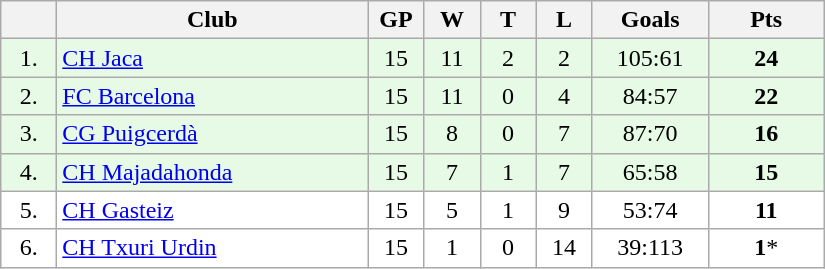<table class="wikitable">
<tr>
<th width="30"></th>
<th width="200">Club</th>
<th width="30">GP</th>
<th width="30">W</th>
<th width="30">T</th>
<th width="30">L</th>
<th width="70">Goals</th>
<th width="70">Pts</th>
</tr>
<tr bgcolor="#e6fae6" align="center">
<td>1.</td>
<td align="left"><a href='#'>CH Jaca</a></td>
<td>15</td>
<td>11</td>
<td>2</td>
<td>2</td>
<td>105:61</td>
<td><strong>24</strong></td>
</tr>
<tr bgcolor="#e6fae6" align="center">
<td>2.</td>
<td align="left"><a href='#'>FC Barcelona</a></td>
<td>15</td>
<td>11</td>
<td>0</td>
<td>4</td>
<td>84:57</td>
<td><strong>22</strong></td>
</tr>
<tr bgcolor="#e6fae6" align="center">
<td>3.</td>
<td align="left"><a href='#'>CG Puigcerdà</a></td>
<td>15</td>
<td>8</td>
<td>0</td>
<td>7</td>
<td>87:70</td>
<td><strong>16</strong></td>
</tr>
<tr bgcolor="#e6fae6" align="center">
<td>4.</td>
<td align="left"><a href='#'>CH Majadahonda</a></td>
<td>15</td>
<td>7</td>
<td>1</td>
<td>7</td>
<td>65:58</td>
<td><strong>15</strong></td>
</tr>
<tr bgcolor="#FFFFFF" align="center">
<td>5.</td>
<td align="left"><a href='#'>CH Gasteiz</a></td>
<td>15</td>
<td>5</td>
<td>1</td>
<td>9</td>
<td>53:74</td>
<td><strong>11</strong></td>
</tr>
<tr bgcolor="#FFFFFF" align="center">
<td>6.</td>
<td align="left"><a href='#'>CH Txuri Urdin</a></td>
<td>15</td>
<td>1</td>
<td>0</td>
<td>14</td>
<td>39:113</td>
<td><strong>1</strong>*</td>
</tr>
</table>
